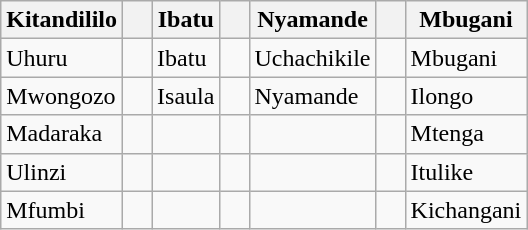<table class="wikitable" border=3>
<tr>
<th>Kitandililo</th>
<th>   </th>
<th>Ibatu</th>
<th>   </th>
<th>Nyamande</th>
<th>   </th>
<th>Mbugani</th>
</tr>
<tr>
<td>Uhuru</td>
<td>   </td>
<td>Ibatu</td>
<td>   </td>
<td>Uchachikile</td>
<td>   </td>
<td>Mbugani</td>
</tr>
<tr>
<td>Mwongozo</td>
<td>   </td>
<td>Isaula</td>
<td>   </td>
<td>Nyamande</td>
<td>   </td>
<td>Ilongo</td>
</tr>
<tr>
<td>Madaraka</td>
<td>   </td>
<td></td>
<td>   </td>
<td></td>
<td>   </td>
<td>Mtenga</td>
</tr>
<tr>
<td>Ulinzi</td>
<td>   </td>
<td></td>
<td>   </td>
<td></td>
<td>   </td>
<td>Itulike</td>
</tr>
<tr>
<td>Mfumbi</td>
<td>   </td>
<td></td>
<td>   </td>
<td></td>
<td>   </td>
<td>Kichangani</td>
</tr>
</table>
